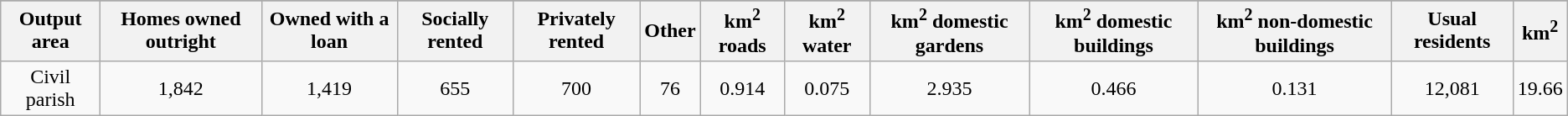<table class="wikitable">
<tr>
</tr>
<tr>
<th>Output area</th>
<th>Homes owned outright</th>
<th>Owned with a loan</th>
<th>Socially rented</th>
<th>Privately rented</th>
<th>Other</th>
<th>km<sup>2</sup> roads</th>
<th>km<sup>2</sup> water</th>
<th>km<sup>2</sup> domestic gardens</th>
<th>km<sup>2</sup> domestic buildings</th>
<th>km<sup>2</sup> non-domestic buildings</th>
<th>Usual residents</th>
<th>km<sup>2</sup></th>
</tr>
<tr align=center>
<td>Civil parish</td>
<td>1,842</td>
<td>1,419</td>
<td>655</td>
<td>700</td>
<td>76</td>
<td>0.914</td>
<td>0.075</td>
<td>2.935</td>
<td>0.466</td>
<td>0.131</td>
<td>12,081</td>
<td>19.66</td>
</tr>
</table>
